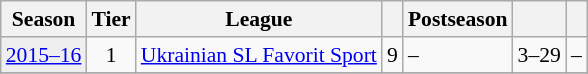<table class="wikitable" style="font-size:90%;">
<tr bgcolor=>
<th>Season</th>
<th>Tier</th>
<th>League</th>
<th></th>
<th>Postseason</th>
<th></th>
<th></th>
</tr>
<tr>
<td style="background:#efefef;"><a href='#'>2015–16</a></td>
<td align="center">1</td>
<td><a href='#'>Ukrainian SL Favorit Sport</a></td>
<td align="center">9</td>
<td>–</td>
<td>3–29</td>
<td style="text-align:center;">–</td>
</tr>
<tr>
</tr>
<tr>
</tr>
</table>
